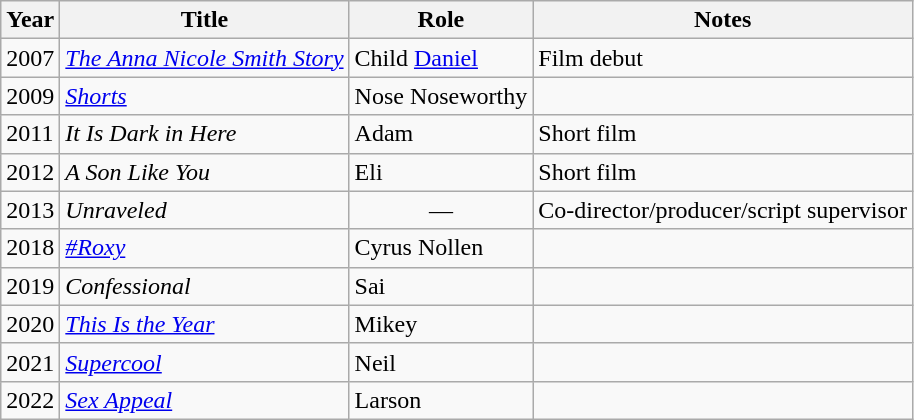<table class="wikitable sortable">
<tr>
<th>Year</th>
<th>Title</th>
<th>Role</th>
<th class="unsortable">Notes</th>
</tr>
<tr>
<td>2007</td>
<td><em><a href='#'>The Anna Nicole Smith Story</a></em></td>
<td>Child <a href='#'>Daniel</a></td>
<td>Film debut</td>
</tr>
<tr>
<td>2009</td>
<td><em><a href='#'>Shorts</a></em></td>
<td>Nose Noseworthy</td>
<td></td>
</tr>
<tr>
<td>2011</td>
<td><em>It Is Dark in Here</em></td>
<td>Adam</td>
<td>Short film</td>
</tr>
<tr>
<td>2012</td>
<td><em>A Son Like You</em></td>
<td>Eli</td>
<td>Short film</td>
</tr>
<tr>
<td>2013</td>
<td><em>Unraveled</em></td>
<td align="center">—</td>
<td>Co-director/producer/script supervisor</td>
</tr>
<tr>
<td>2018</td>
<td><em><a href='#'>#Roxy</a></em></td>
<td>Cyrus Nollen</td>
<td></td>
</tr>
<tr>
<td>2019</td>
<td><em>Confessional</em></td>
<td>Sai</td>
<td></td>
</tr>
<tr>
<td>2020</td>
<td><em><a href='#'>This Is the Year</a></em></td>
<td>Mikey</td>
<td></td>
</tr>
<tr>
<td>2021</td>
<td><em><a href='#'>Supercool</a></em></td>
<td>Neil</td>
<td></td>
</tr>
<tr>
<td>2022</td>
<td><em><a href='#'>Sex Appeal</a></em></td>
<td>Larson</td>
<td></td>
</tr>
</table>
